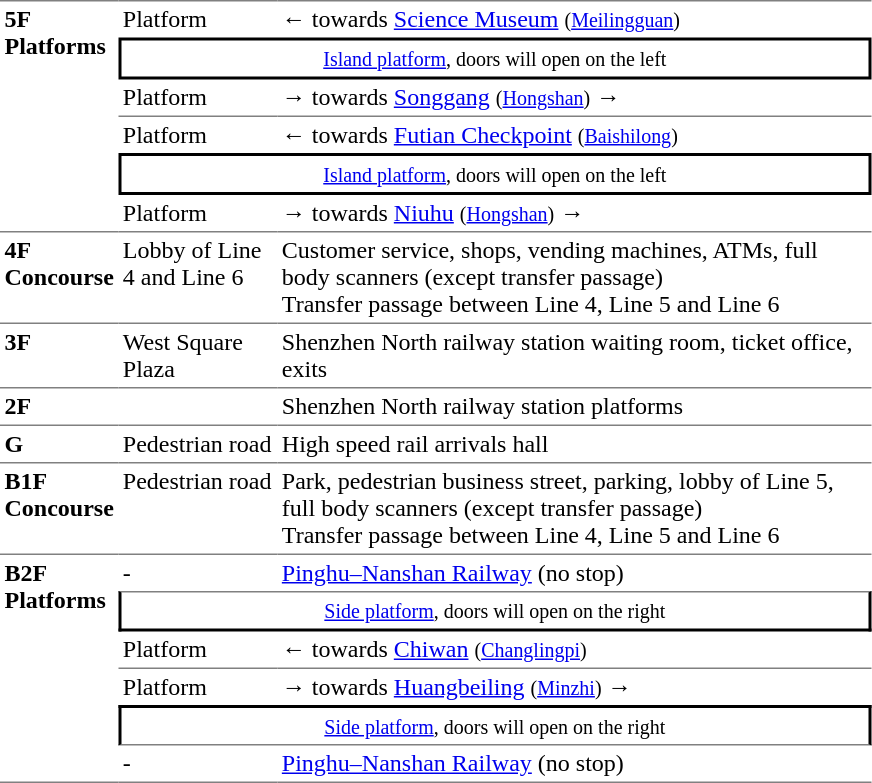<table border=0 cellspacing=0 cellpadding=3>
<tr>
<td style="border-top:solid 1px gray;" rowspan="6" valign=top><strong>5F<br>Platforms</strong></td>
<td style="border-top:solid 1px gray;">Platform</td>
<td style="border-top:solid 1px gray;">←  towards <a href='#'>Science Museum</a> <small>(<a href='#'>Meilingguan</a>)</small></td>
</tr>
<tr>
<td style="border-right:solid 2px black;border-left:solid 2px black;border-top:solid 2px black;border-bottom:solid 2px black;text-align:center;" colspan=2><small><a href='#'>Island platform</a>, doors will open on the left</small></td>
</tr>
<tr>
<td style="border-bottom:solid 1px gray;">Platform</td>
<td style="border-bottom:solid 1px gray;"><span>→</span>  towards <a href='#'>Songgang</a> <small>(<a href='#'>Hongshan</a>)</small> →</td>
</tr>
<tr>
<td>Platform </td>
<td>←  towards <a href='#'>Futian Checkpoint</a> <small>(<a href='#'>Baishilong</a>)</small></td>
</tr>
<tr>
<td style="border-right:solid 2px black;border-left:solid 2px black;border-top:solid 2px black;border-bottom:solid 2px black;text-align:center;" colspan=2><small><a href='#'>Island platform</a>, doors will open on the left</small></td>
</tr>
<tr>
<td>Platform </td>
<td><span>→</span>  towards <a href='#'>Niuhu</a> <small>(<a href='#'>Hongshan</a>)</small> →</td>
</tr>
<tr>
<td style="border-top:solid 1px gray;" width=50 valign=top><strong>4F Concourse</strong></td>
<td style="border-top:solid 1px gray;" width=100 valign=top>Lobby of Line 4 and Line 6</td>
<td style="border-top:solid 1px gray;" width=390 valign=top>Customer service, shops, vending machines, ATMs, full body scanners (except transfer passage)<br>Transfer passage between Line 4, Line 5 and Line 6</td>
</tr>
<tr>
<td style="border-top:solid 1px gray;" width=50 valign=top><strong>3F</strong></td>
<td style="border-top:solid 1px gray;" width=100 valign=top>West Square Plaza</td>
<td style="border-top:solid 1px gray;" width=390 valign=top>Shenzhen North railway station waiting room, ticket office, exits</td>
</tr>
<tr>
<td style="border-top:solid 1px gray;" width=50 valign=top><strong>2F</strong></td>
<td style="border-top:solid 1px gray;" width=100 valign=top></td>
<td style="border-top:solid 1px gray;" width=390 valign=top>Shenzhen North railway station platforms</td>
</tr>
<tr>
<td style="border-top:solid 1px gray;" width=50 valign=top><strong>G</strong></td>
<td style="border-top:solid 1px gray;" width=100 valign=top>Pedestrian road</td>
<td style="border-top:solid 1px gray;" width=390 valign=top>High speed rail arrivals hall</td>
</tr>
<tr>
<td style="border-bottom:solid 1px gray; border-top:solid 1px gray;" valign=top width=50><strong>B1F<br>Concourse</strong></td>
<td style="border-bottom:solid 1px gray; border-top:solid 1px gray;" valign=top width=100>Pedestrian road</td>
<td style="border-bottom:solid 1px gray; border-top:solid 1px gray;" valign=top width=390>Park, pedestrian business street, parking, lobby of Line 5, full body scanners (except transfer passage)<br>Transfer passage between Line 4, Line 5 and Line 6</td>
</tr>
<tr>
<td style="border-bottom:solid 1px gray;" rowspan="6" valign=top><strong>B2F<br>Platforms</strong></td>
<td>-</td>
<td><a href='#'>Pinghu–Nanshan Railway</a> (no stop)</td>
</tr>
<tr>
<td style="border-right:solid 2px black;border-left:solid 2px black;border-bottom:solid 2px black;border-top:solid 1px gray;text-align:center;" colspan=2><small><a href='#'>Side platform</a>, doors will open on the right</small></td>
</tr>
<tr>
<td>Platform </td>
<td>←  towards <a href='#'>Chiwan</a> <small>(<a href='#'>Changlingpi</a>)</small></td>
</tr>
<tr>
<td style="border-top:solid 1px gray;">Platform </td>
<td style="border-top:solid 1px gray;"><span>→</span>  towards <a href='#'>Huangbeiling</a> <small>(<a href='#'>Minzhi</a>)</small> →</td>
</tr>
<tr>
<td style="border-right:solid 2px black;border-left:solid 2px black;border-top:solid 2px black;border-bottom:solid 1px gray;text-align:center;" colspan=2><small><a href='#'>Side platform</a>, doors will open on the right</small></td>
</tr>
<tr>
<td style="border-bottom:solid 1px gray;">-</td>
<td style="border-bottom:solid 1px gray;"><a href='#'>Pinghu–Nanshan Railway</a> (no stop)</td>
</tr>
</table>
